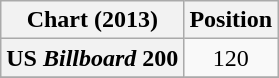<table class="wikitable sortable plainrowheaders" style="text-align:center">
<tr>
<th scope="col">Chart (2013)</th>
<th scope="col">Position</th>
</tr>
<tr>
<th scope="row">US <em>Billboard</em> 200</th>
<td>120</td>
</tr>
<tr>
</tr>
</table>
